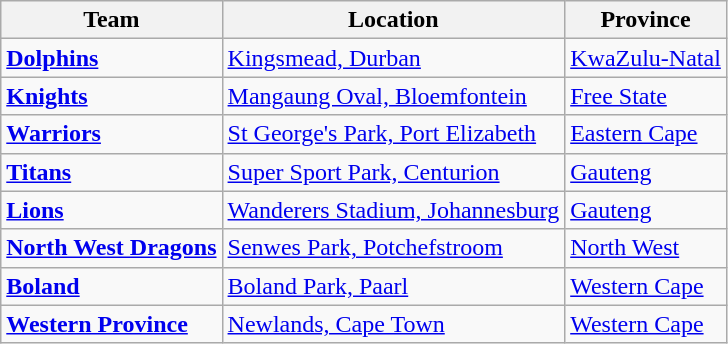<table class="wikitable">
<tr>
<th>Team</th>
<th>Location</th>
<th>Province</th>
</tr>
<tr>
<td><a href='#'><strong>Dolphins</strong></a></td>
<td><a href='#'>Kingsmead, Durban</a></td>
<td><a href='#'>KwaZulu-Natal</a></td>
</tr>
<tr>
<td><a href='#'><strong>Knights</strong></a></td>
<td><a href='#'>Mangaung Oval, Bloemfontein</a></td>
<td><a href='#'>Free State</a></td>
</tr>
<tr>
<td><strong><a href='#'>Warriors</a></strong></td>
<td><a href='#'>St George's Park, Port Elizabeth</a></td>
<td><a href='#'>Eastern Cape</a></td>
</tr>
<tr>
<td><a href='#'><strong>Titans</strong></a></td>
<td><a href='#'>Super Sport Park, Centurion</a></td>
<td><a href='#'>Gauteng</a></td>
</tr>
<tr>
<td><a href='#'><strong>Lions</strong></a></td>
<td><a href='#'>Wanderers Stadium, Johannesburg</a></td>
<td><a href='#'>Gauteng</a></td>
</tr>
<tr>
<td><a href='#'><strong>North West Dragons</strong></a></td>
<td><a href='#'>Senwes Park, Potchefstroom</a></td>
<td><a href='#'>North West</a></td>
</tr>
<tr>
<td><strong><a href='#'>Boland</a></strong></td>
<td><a href='#'>Boland Park, Paarl</a></td>
<td><a href='#'>Western Cape</a></td>
</tr>
<tr>
<td><strong><a href='#'>Western Province</a></strong></td>
<td><a href='#'>Newlands, Cape Town</a></td>
<td><a href='#'>Western Cape</a></td>
</tr>
</table>
